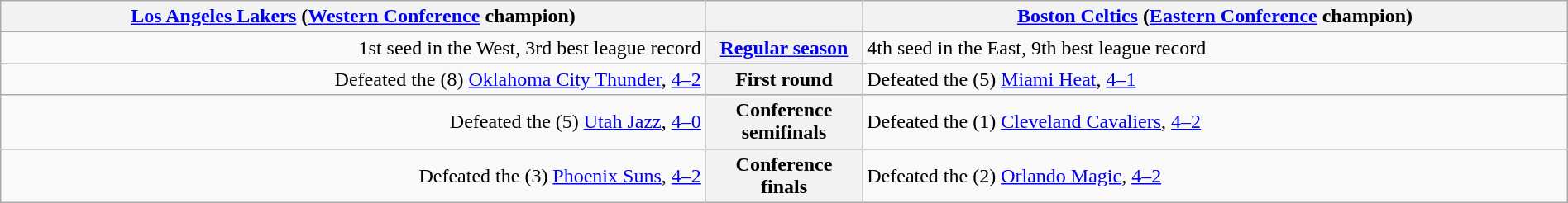<table style="width:100%;" class="wikitable">
<tr valign=top>
<th colspan="2" style="width:45%;"><a href='#'>Los Angeles Lakers</a> (<a href='#'>Western Conference</a> champion)</th>
<th></th>
<th colspan="2" style="width:45%;"><a href='#'>Boston Celtics</a> (<a href='#'>Eastern Conference</a> champion)</th>
</tr>
<tr>
<td align=right>1st seed in the West, 3rd best league record</td>
<th colspan=2><a href='#'>Regular season</a></th>
<td align=left>4th seed in the East, 9th best league record</td>
</tr>
<tr>
<td align=right>Defeated the (8) <a href='#'>Oklahoma City Thunder</a>, <a href='#'>4–2</a></td>
<th colspan=2>First round</th>
<td align=left>Defeated the (5) <a href='#'>Miami Heat</a>, <a href='#'>4–1</a></td>
</tr>
<tr>
<td align=right>Defeated the (5) <a href='#'>Utah Jazz</a>, <a href='#'>4–0</a></td>
<th colspan=2>Conference semifinals</th>
<td align=left>Defeated the (1) <a href='#'>Cleveland Cavaliers</a>, <a href='#'>4–2</a></td>
</tr>
<tr>
<td align=right>Defeated the (3) <a href='#'>Phoenix Suns</a>, <a href='#'>4–2</a></td>
<th colspan=2>Conference finals</th>
<td align=left>Defeated the (2) <a href='#'>Orlando Magic</a>, <a href='#'>4–2</a></td>
</tr>
</table>
